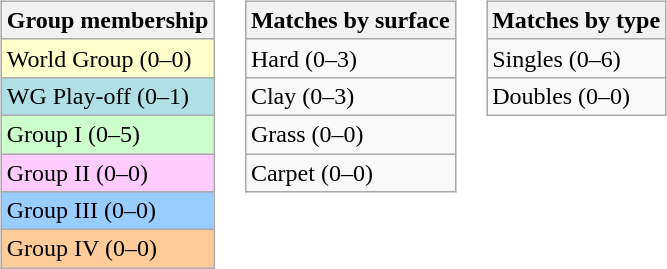<table>
<tr valign=top>
<td><br><table class=wikitable>
<tr>
<th>Group membership</th>
</tr>
<tr bgcolor=#FFFFCC>
<td>World Group (0–0)</td>
</tr>
<tr style="background:#B0E0E6;">
<td>WG Play-off (0–1)</td>
</tr>
<tr bgcolor=#CCFFCC>
<td>Group I (0–5)</td>
</tr>
<tr bgcolor=#FFCCFF>
<td>Group II (0–0)</td>
</tr>
<tr bgcolor=#99CCFF>
<td>Group III (0–0)</td>
</tr>
<tr bgcolor=#FFCC99>
<td>Group IV (0–0)</td>
</tr>
</table>
</td>
<td><br><table class=wikitable>
<tr>
<th>Matches by surface</th>
</tr>
<tr>
<td>Hard (0–3)</td>
</tr>
<tr>
<td>Clay (0–3)</td>
</tr>
<tr>
<td>Grass (0–0)</td>
</tr>
<tr>
<td>Carpet (0–0)</td>
</tr>
</table>
</td>
<td><br><table class=wikitable>
<tr>
<th>Matches by type</th>
</tr>
<tr>
<td>Singles (0–6)</td>
</tr>
<tr>
<td>Doubles (0–0)</td>
</tr>
</table>
</td>
</tr>
</table>
